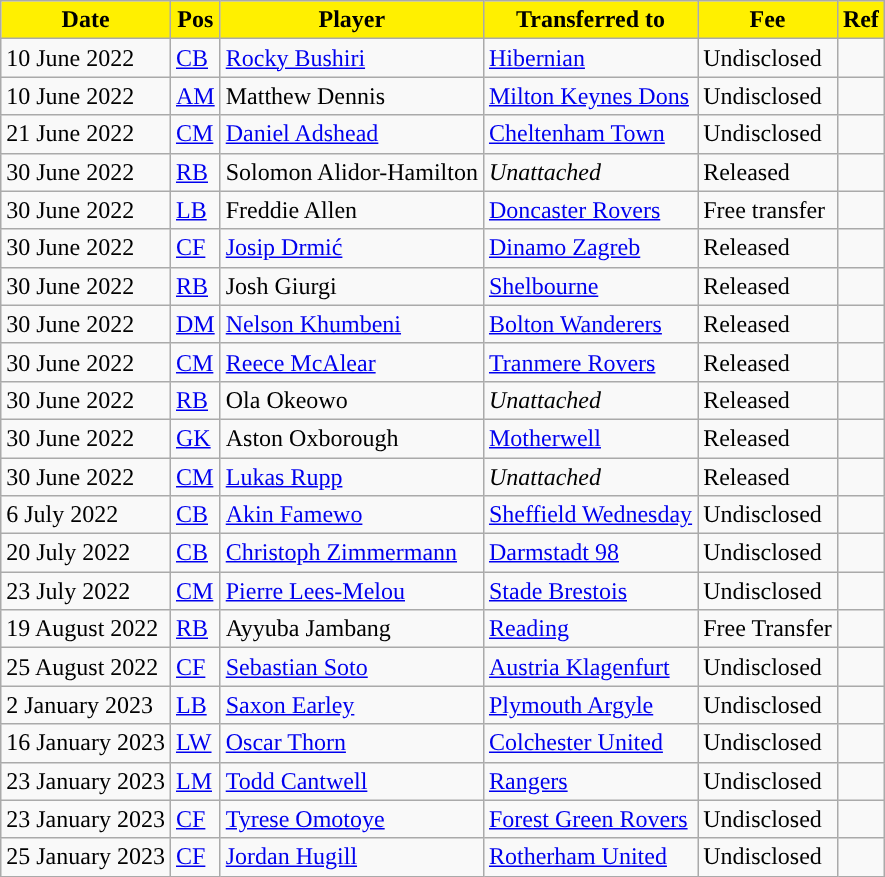<table class="wikitable plainrowheaders sortable">
<tr>
<th style="background:#FFF000; color:#000000; ">Date</th>
<th style="background:#FFF000; color:#000000; ">Pos</th>
<th style="background:#FFF000; color:#000000; ">Player</th>
<th style="background:#FFF000; color:#000000; ">Transferred to</th>
<th style="background:#FFF000; color:#000000; ">Fee</th>
<th style="background:#FFF000; color:#000000; ">Ref</th>
</tr>
<tr>
<td>10 June 2022</td>
<td><a href='#'>CB</a></td>
<td> <a href='#'>Rocky Bushiri</a></td>
<td> <a href='#'>Hibernian</a></td>
<td>Undisclosed</td>
<td></td>
</tr>
<tr>
<td>10 June 2022</td>
<td><a href='#'>AM</a></td>
<td> Matthew Dennis</td>
<td> <a href='#'>Milton Keynes Dons</a></td>
<td>Undisclosed</td>
<td></td>
</tr>
<tr>
<td>21 June 2022</td>
<td><a href='#'>CM</a></td>
<td> <a href='#'>Daniel Adshead</a></td>
<td> <a href='#'>Cheltenham Town</a></td>
<td>Undisclosed</td>
<td></td>
</tr>
<tr>
<td>30 June 2022</td>
<td><a href='#'>RB</a></td>
<td> Solomon Alidor-Hamilton</td>
<td> <em>Unattached</em></td>
<td>Released</td>
<td></td>
</tr>
<tr>
<td>30 June 2022</td>
<td><a href='#'>LB</a></td>
<td> Freddie Allen</td>
<td> <a href='#'>Doncaster Rovers</a></td>
<td>Free transfer</td>
<td></td>
</tr>
<tr>
<td>30 June 2022</td>
<td><a href='#'>CF</a></td>
<td> <a href='#'>Josip Drmić</a></td>
<td> <a href='#'>Dinamo Zagreb</a></td>
<td>Released</td>
<td></td>
</tr>
<tr>
<td>30 June 2022</td>
<td><a href='#'>RB</a></td>
<td> Josh Giurgi</td>
<td> <a href='#'>Shelbourne</a></td>
<td>Released</td>
<td></td>
</tr>
<tr>
<td>30 June 2022</td>
<td><a href='#'>DM</a></td>
<td> <a href='#'>Nelson Khumbeni</a></td>
<td> <a href='#'>Bolton Wanderers</a></td>
<td>Released</td>
<td></td>
</tr>
<tr>
<td>30 June 2022</td>
<td><a href='#'>CM</a></td>
<td> <a href='#'>Reece McAlear</a></td>
<td> <a href='#'>Tranmere Rovers</a></td>
<td>Released</td>
<td></td>
</tr>
<tr>
<td>30 June 2022</td>
<td><a href='#'>RB</a></td>
<td> Ola Okeowo</td>
<td> <em>Unattached</em></td>
<td>Released</td>
<td></td>
</tr>
<tr>
<td>30 June 2022</td>
<td><a href='#'>GK</a></td>
<td> Aston Oxborough</td>
<td> <a href='#'>Motherwell</a></td>
<td>Released</td>
<td></td>
</tr>
<tr>
<td>30 June 2022</td>
<td><a href='#'>CM</a></td>
<td> <a href='#'>Lukas Rupp</a></td>
<td> <em>Unattached</em></td>
<td>Released</td>
<td></td>
</tr>
<tr>
<td>6 July 2022</td>
<td><a href='#'>CB</a></td>
<td> <a href='#'>Akin Famewo</a></td>
<td> <a href='#'>Sheffield Wednesday</a></td>
<td>Undisclosed</td>
<td></td>
</tr>
<tr>
<td>20 July 2022</td>
<td><a href='#'>CB</a></td>
<td> <a href='#'>Christoph Zimmermann</a></td>
<td> <a href='#'>Darmstadt 98</a></td>
<td>Undisclosed</td>
<td></td>
</tr>
<tr>
<td>23 July 2022</td>
<td><a href='#'>CM</a></td>
<td> <a href='#'>Pierre Lees-Melou</a></td>
<td> <a href='#'>Stade Brestois</a></td>
<td>Undisclosed</td>
<td></td>
</tr>
<tr>
<td>19 August 2022</td>
<td><a href='#'>RB</a></td>
<td> Ayyuba Jambang</td>
<td> <a href='#'>Reading</a></td>
<td>Free Transfer</td>
<td></td>
</tr>
<tr>
<td>25 August 2022</td>
<td><a href='#'>CF</a></td>
<td> <a href='#'>Sebastian Soto</a></td>
<td> <a href='#'>Austria Klagenfurt</a></td>
<td>Undisclosed</td>
<td></td>
</tr>
<tr>
<td>2 January 2023</td>
<td><a href='#'>LB</a></td>
<td> <a href='#'>Saxon Earley</a></td>
<td> <a href='#'>Plymouth Argyle</a></td>
<td>Undisclosed</td>
<td></td>
</tr>
<tr>
<td>16 January 2023</td>
<td><a href='#'>LW</a></td>
<td> <a href='#'>Oscar Thorn</a></td>
<td> <a href='#'>Colchester United</a></td>
<td>Undisclosed</td>
<td></td>
</tr>
<tr>
<td>23 January 2023</td>
<td><a href='#'>LM</a></td>
<td> <a href='#'>Todd Cantwell</a></td>
<td> <a href='#'>Rangers</a></td>
<td>Undisclosed</td>
<td></td>
</tr>
<tr>
<td>23 January 2023</td>
<td><a href='#'>CF</a></td>
<td> <a href='#'>Tyrese Omotoye</a></td>
<td> <a href='#'>Forest Green Rovers</a></td>
<td>Undisclosed</td>
<td></td>
</tr>
<tr>
<td>25 January 2023</td>
<td><a href='#'>CF</a></td>
<td> <a href='#'>Jordan Hugill</a></td>
<td> <a href='#'>Rotherham United</a></td>
<td>Undisclosed</td>
<td></td>
</tr>
</table>
